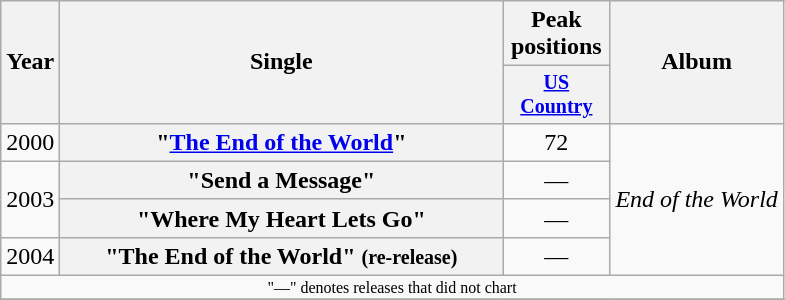<table class="wikitable plainrowheaders" style="text-align:center;">
<tr>
<th rowspan="2">Year</th>
<th rowspan="2" style="width:18em;">Single</th>
<th>Peak positions</th>
<th rowspan="2">Album</th>
</tr>
<tr style="font-size:smaller;">
<th width="65"><a href='#'>US Country</a><br></th>
</tr>
<tr>
<td>2000</td>
<th scope="row">"<a href='#'>The End of the World</a>"</th>
<td>72</td>
<td align="left" rowspan="4"><em>End of the World</em></td>
</tr>
<tr>
<td rowspan="2">2003</td>
<th scope="row">"Send a Message"</th>
<td>—</td>
</tr>
<tr>
<th scope="row">"Where My Heart Lets Go"</th>
<td>—</td>
</tr>
<tr>
<td>2004</td>
<th scope="row">"The End of the World" <small>(re-release)</small></th>
<td>—</td>
</tr>
<tr>
<td colspan="4" style="font-size:8pt">"—" denotes releases that did not chart</td>
</tr>
<tr>
</tr>
</table>
